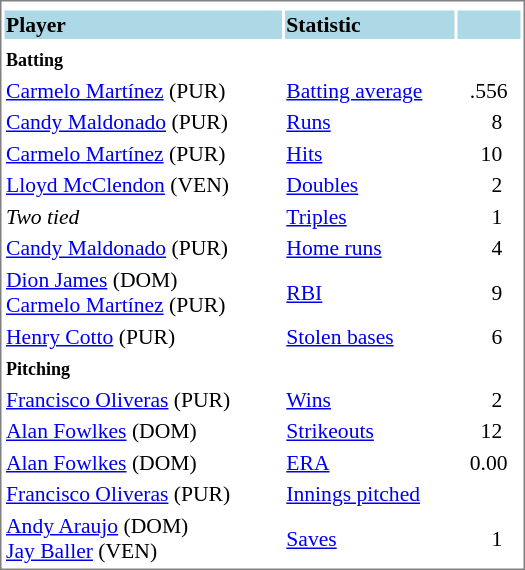<table cellpadding="1" width="350px" style="font-size: 90%; border: 1px solid gray;">
<tr align="center" style="font-size: larger;">
<td colspan=6></td>
</tr>
<tr style="background:lightblue;">
<td><strong>Player</strong></td>
<td><strong>Statistic</strong></td>
<td></td>
</tr>
<tr align="center" style="vertical-align: middle;" style="background:lightblue;">
</tr>
<tr>
<td><small><strong>Batting</strong></small></td>
</tr>
<tr>
<td><a href='#'>Carmelo Martínez</a> (PUR)</td>
<td><a href='#'>Batting average</a></td>
<td>  .556</td>
</tr>
<tr>
<td><a href='#'>Candy Maldonado</a> (PUR)</td>
<td><a href='#'>Runs</a></td>
<td>      8</td>
</tr>
<tr>
<td><a href='#'>Carmelo Martínez</a> (PUR)</td>
<td><a href='#'>Hits</a></td>
<td>    10</td>
</tr>
<tr>
<td><a href='#'>Lloyd McClendon</a> (VEN)</td>
<td><a href='#'>Doubles</a></td>
<td>      2</td>
</tr>
<tr>
<td><em>Two tied</em></td>
<td><a href='#'>Triples</a></td>
<td>      1</td>
</tr>
<tr>
<td><a href='#'>Candy Maldonado</a> (PUR)</td>
<td><a href='#'>Home runs</a></td>
<td>      4</td>
</tr>
<tr>
<td><a href='#'>Dion James</a> (DOM)<br><a href='#'>Carmelo Martínez</a> (PUR)</td>
<td><a href='#'>RBI</a></td>
<td>      9</td>
</tr>
<tr>
<td><a href='#'>Henry Cotto</a> (PUR)</td>
<td><a href='#'>Stolen bases</a></td>
<td>      6</td>
</tr>
<tr>
<td><small><strong>Pitching</strong></small></td>
</tr>
<tr>
<td><a href='#'>Francisco Oliveras</a> (PUR)</td>
<td><a href='#'>Wins</a></td>
<td>      2</td>
</tr>
<tr>
<td><a href='#'>Alan Fowlkes</a> (DOM)</td>
<td><a href='#'>Strikeouts</a></td>
<td>    12</td>
</tr>
<tr>
<td><a href='#'>Alan Fowlkes</a> (DOM)</td>
<td><a href='#'>ERA</a></td>
<td>  0.00</td>
</tr>
<tr>
<td><a href='#'>Francisco Oliveras</a> (PUR)</td>
<td><a href='#'>Innings pitched</a></td>
<td>  </td>
</tr>
<tr>
<td><a href='#'>Andy Araujo</a> (DOM)<br><a href='#'>Jay Baller</a> (VEN)</td>
<td><a href='#'>Saves</a></td>
<td>      1</td>
</tr>
</table>
